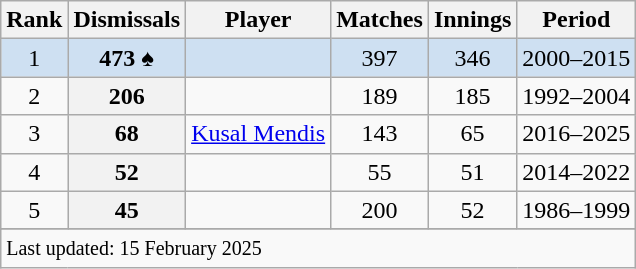<table class="wikitable plainrowheaders sortable">
<tr>
<th scope=col>Rank</th>
<th scope=col>Dismissals</th>
<th scope=col>Player</th>
<th scope=col>Matches</th>
<th scope=col>Innings</th>
<th scope=col>Period</th>
</tr>
<tr bgcolor=#cee0f2>
<td align=center>1</td>
<th scope="row" style="text-align:center; background:#cee0f2;">473 ♠</th>
<td></td>
<td align=center>397</td>
<td align=center>346</td>
<td>2000–2015</td>
</tr>
<tr>
<td align=center>2</td>
<th scope=row style=text-align:center;>206</th>
<td></td>
<td align=center>189</td>
<td align=center>185</td>
<td>1992–2004</td>
</tr>
<tr>
<td align="center">3</td>
<th scope="row" style="text-align:center;">68</th>
<td><a href='#'>Kusal Mendis</a> </td>
<td align="center">143</td>
<td align="center">65</td>
<td>2016–2025</td>
</tr>
<tr>
<td align="center">4</td>
<th scope="row" style="text-align:center;">52</th>
<td></td>
<td align="center">55</td>
<td align="center">51</td>
<td>2014–2022</td>
</tr>
<tr>
<td align="center">5</td>
<th scope="row" style="text-align:center;">45</th>
<td></td>
<td align="center">200</td>
<td align="center">52</td>
<td>1986–1999</td>
</tr>
<tr>
</tr>
<tr class=sortbottom>
<td colspan=6><small>Last updated: 15 February 2025</small></td>
</tr>
</table>
